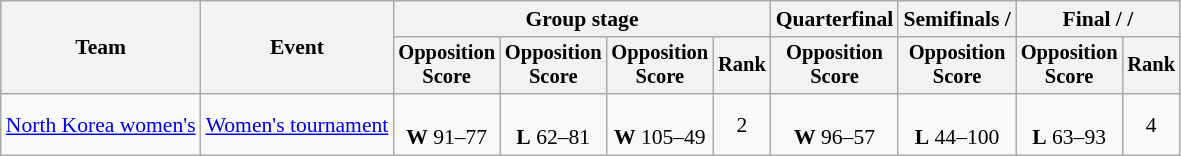<table class=wikitable style=font-size:90%;text-align:center>
<tr>
<th rowspan=2>Team</th>
<th rowspan=2>Event</th>
<th colspan=4>Group stage</th>
<th>Quarterfinal</th>
<th>Semifinals / </th>
<th colspan=2>Final /  / </th>
</tr>
<tr style="font-size:95%">
<th>Opposition<br>Score</th>
<th>Opposition<br>Score</th>
<th>Opposition<br>Score</th>
<th>Rank</th>
<th>Opposition<br>Score</th>
<th>Opposition<br>Score</th>
<th>Opposition<br>Score</th>
<th>Rank</th>
</tr>
<tr>
<td align=left><a href='#'>North Korea women's</a></td>
<td align=left><a href='#'>Women's tournament</a></td>
<td><br> <strong>W</strong> 91–77</td>
<td><br> <strong>L</strong> 62–81</td>
<td><br> <strong>W</strong> 105–49</td>
<td>2</td>
<td><br> <strong>W</strong> 96–57</td>
<td><br> <strong>L</strong> 44–100</td>
<td><br> <strong>L</strong> 63–93</td>
<td>4</td>
</tr>
</table>
